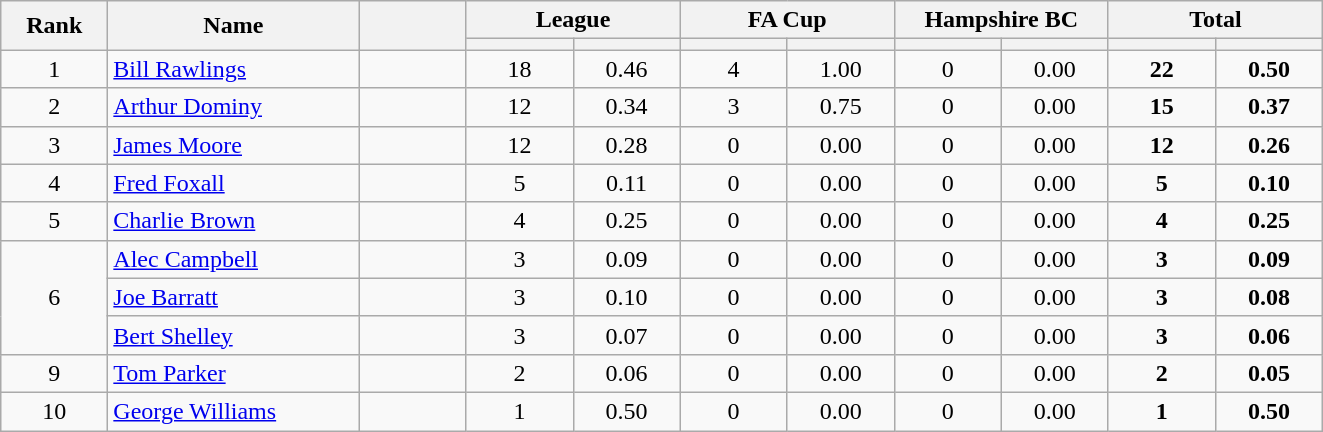<table class="wikitable plainrowheaders" style="text-align:center;">
<tr>
<th scope="col" rowspan="2" style="width:4em;">Rank</th>
<th scope="col" rowspan="2" style="width:10em;">Name</th>
<th scope="col" rowspan="2" style="width:4em;"></th>
<th scope="col" colspan="2">League</th>
<th scope="col" colspan="2">FA Cup</th>
<th scope="col" colspan="2">Hampshire BC</th>
<th scope="col" colspan="2">Total</th>
</tr>
<tr>
<th scope="col" style="width:4em;"></th>
<th scope="col" style="width:4em;"></th>
<th scope="col" style="width:4em;"></th>
<th scope="col" style="width:4em;"></th>
<th scope="col" style="width:4em;"></th>
<th scope="col" style="width:4em;"></th>
<th scope="col" style="width:4em;"></th>
<th scope="col" style="width:4em;"></th>
</tr>
<tr>
<td>1</td>
<td align="left"><a href='#'>Bill Rawlings</a></td>
<td></td>
<td>18</td>
<td>0.46</td>
<td>4</td>
<td>1.00</td>
<td>0</td>
<td>0.00</td>
<td><strong>22</strong></td>
<td><strong>0.50</strong></td>
</tr>
<tr>
<td>2</td>
<td align="left"><a href='#'>Arthur Dominy</a></td>
<td></td>
<td>12</td>
<td>0.34</td>
<td>3</td>
<td>0.75</td>
<td>0</td>
<td>0.00</td>
<td><strong>15</strong></td>
<td><strong>0.37</strong></td>
</tr>
<tr>
<td>3</td>
<td align="left"><a href='#'>James Moore</a></td>
<td></td>
<td>12</td>
<td>0.28</td>
<td>0</td>
<td>0.00</td>
<td>0</td>
<td>0.00</td>
<td><strong>12</strong></td>
<td><strong>0.26</strong></td>
</tr>
<tr>
<td>4</td>
<td align="left"><a href='#'>Fred Foxall</a></td>
<td></td>
<td>5</td>
<td>0.11</td>
<td>0</td>
<td>0.00</td>
<td>0</td>
<td>0.00</td>
<td><strong>5</strong></td>
<td><strong>0.10</strong></td>
</tr>
<tr>
<td>5</td>
<td align="left"><a href='#'>Charlie Brown</a></td>
<td></td>
<td>4</td>
<td>0.25</td>
<td>0</td>
<td>0.00</td>
<td>0</td>
<td>0.00</td>
<td><strong>4</strong></td>
<td><strong>0.25</strong></td>
</tr>
<tr>
<td rowspan="3">6</td>
<td align="left"><a href='#'>Alec Campbell</a></td>
<td></td>
<td>3</td>
<td>0.09</td>
<td>0</td>
<td>0.00</td>
<td>0</td>
<td>0.00</td>
<td><strong>3</strong></td>
<td><strong>0.09</strong></td>
</tr>
<tr>
<td align="left"><a href='#'>Joe Barratt</a></td>
<td></td>
<td>3</td>
<td>0.10</td>
<td>0</td>
<td>0.00</td>
<td>0</td>
<td>0.00</td>
<td><strong>3</strong></td>
<td><strong>0.08</strong></td>
</tr>
<tr>
<td align="left"><a href='#'>Bert Shelley</a></td>
<td></td>
<td>3</td>
<td>0.07</td>
<td>0</td>
<td>0.00</td>
<td>0</td>
<td>0.00</td>
<td><strong>3</strong></td>
<td><strong>0.06</strong></td>
</tr>
<tr>
<td>9</td>
<td align="left"><a href='#'>Tom Parker</a></td>
<td></td>
<td>2</td>
<td>0.06</td>
<td>0</td>
<td>0.00</td>
<td>0</td>
<td>0.00</td>
<td><strong>2</strong></td>
<td><strong>0.05</strong></td>
</tr>
<tr>
<td>10</td>
<td align="left"><a href='#'>George Williams</a></td>
<td></td>
<td>1</td>
<td>0.50</td>
<td>0</td>
<td>0.00</td>
<td>0</td>
<td>0.00</td>
<td><strong>1</strong></td>
<td><strong>0.50</strong></td>
</tr>
</table>
